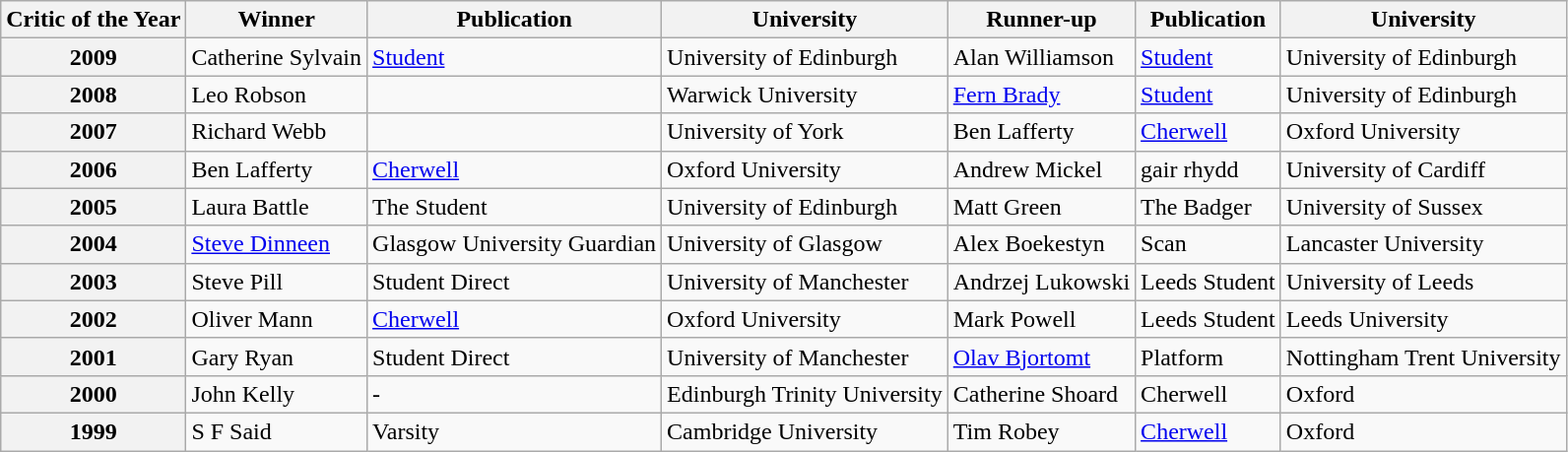<table class="wikitable" style="font-align: center">
<tr>
<th>Critic of the Year</th>
<th>Winner</th>
<th>Publication</th>
<th>University</th>
<th>Runner-up</th>
<th>Publication</th>
<th>University</th>
</tr>
<tr>
<th>2009</th>
<td>Catherine Sylvain</td>
<td><a href='#'>Student</a></td>
<td>University of Edinburgh</td>
<td>Alan Williamson</td>
<td><a href='#'>Student</a></td>
<td>University of Edinburgh</td>
</tr>
<tr>
<th>2008</th>
<td>Leo Robson</td>
<td></td>
<td>Warwick University</td>
<td><a href='#'>Fern Brady</a></td>
<td><a href='#'>Student</a></td>
<td>University of Edinburgh</td>
</tr>
<tr>
<th>2007</th>
<td>Richard Webb</td>
<td></td>
<td>University of York</td>
<td>Ben Lafferty</td>
<td><a href='#'>Cherwell</a></td>
<td>Oxford University</td>
</tr>
<tr>
<th>2006</th>
<td>Ben Lafferty</td>
<td><a href='#'>Cherwell</a></td>
<td>Oxford University</td>
<td>Andrew Mickel</td>
<td>gair rhydd</td>
<td>University of Cardiff</td>
</tr>
<tr>
<th>2005</th>
<td>Laura Battle</td>
<td>The Student</td>
<td>University of Edinburgh</td>
<td>Matt Green</td>
<td>The Badger</td>
<td>University of Sussex</td>
</tr>
<tr>
<th>2004</th>
<td><a href='#'>Steve Dinneen</a></td>
<td>Glasgow University Guardian</td>
<td>University of Glasgow</td>
<td>Alex Boekestyn</td>
<td>Scan</td>
<td>Lancaster University</td>
</tr>
<tr>
<th>2003</th>
<td>Steve Pill</td>
<td>Student Direct</td>
<td>University of Manchester</td>
<td>Andrzej Lukowski</td>
<td>Leeds Student</td>
<td>University of Leeds</td>
</tr>
<tr>
<th>2002</th>
<td>Oliver Mann</td>
<td><a href='#'>Cherwell</a></td>
<td>Oxford University</td>
<td>Mark Powell</td>
<td>Leeds Student</td>
<td>Leeds University</td>
</tr>
<tr>
<th>2001</th>
<td>Gary Ryan</td>
<td>Student Direct</td>
<td>University of Manchester</td>
<td><a href='#'>Olav Bjortomt</a></td>
<td>Platform</td>
<td>Nottingham Trent University</td>
</tr>
<tr>
<th>2000</th>
<td>John Kelly</td>
<td>-</td>
<td>Edinburgh Trinity University</td>
<td>Catherine Shoard</td>
<td>Cherwell</td>
<td>Oxford</td>
</tr>
<tr>
<th>1999</th>
<td>S F Said</td>
<td>Varsity</td>
<td>Cambridge University</td>
<td>Tim Robey</td>
<td><a href='#'>Cherwell</a></td>
<td>Oxford</td>
</tr>
</table>
